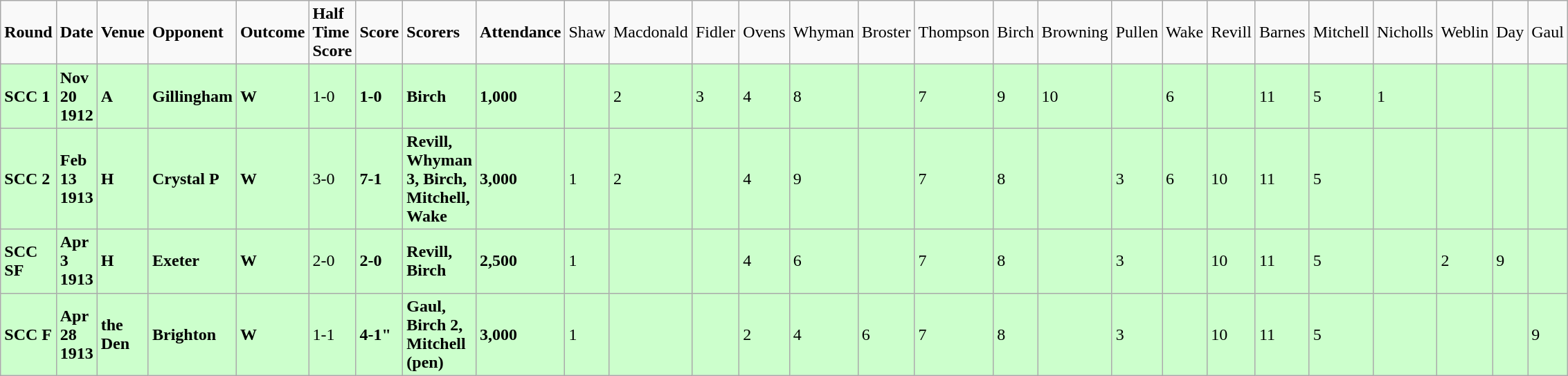<table class="wikitable">
<tr>
<td><strong>Round</strong></td>
<td><strong>Date</strong></td>
<td><strong>Venue</strong></td>
<td><strong>Opponent</strong></td>
<td><strong>Outcome</strong></td>
<td><strong>Half Time Score</strong></td>
<td><strong>Score</strong></td>
<td><strong>Scorers</strong></td>
<td><strong>Attendance</strong></td>
<td>Shaw</td>
<td>Macdonald</td>
<td>Fidler</td>
<td>Ovens</td>
<td>Whyman</td>
<td>Broster</td>
<td>Thompson</td>
<td>Birch</td>
<td>Browning</td>
<td>Pullen</td>
<td>Wake</td>
<td>Revill</td>
<td>Barnes</td>
<td>Mitchell</td>
<td>Nicholls</td>
<td>Weblin</td>
<td>Day</td>
<td>Gaul</td>
</tr>
<tr bgcolor="#CCFFCC">
<td><strong>SCC 1</strong></td>
<td><strong>Nov 20 1912</strong></td>
<td><strong>A</strong></td>
<td><strong>Gillingham</strong></td>
<td><strong>W</strong></td>
<td>1-0</td>
<td><strong>1-0</strong></td>
<td><strong>Birch</strong></td>
<td><strong>1,000</strong></td>
<td></td>
<td>2</td>
<td>3</td>
<td>4</td>
<td>8</td>
<td></td>
<td>7</td>
<td>9</td>
<td>10</td>
<td></td>
<td>6</td>
<td></td>
<td>11</td>
<td>5</td>
<td>1</td>
<td></td>
<td></td>
<td></td>
</tr>
<tr bgcolor="#CCFFCC">
<td><strong>SCC 2</strong></td>
<td><strong>Feb 13 1913</strong></td>
<td><strong>H</strong></td>
<td><strong>Crystal P</strong></td>
<td><strong>W</strong></td>
<td>3-0</td>
<td><strong>7-1</strong></td>
<td><strong>Revill, Whyman 3, Birch, Mitchell, Wake</strong></td>
<td><strong>3,000</strong></td>
<td>1</td>
<td>2</td>
<td></td>
<td>4</td>
<td>9</td>
<td></td>
<td>7</td>
<td>8</td>
<td></td>
<td>3</td>
<td>6</td>
<td>10</td>
<td>11</td>
<td>5</td>
<td></td>
<td></td>
<td></td>
<td></td>
</tr>
<tr bgcolor="#CCFFCC">
<td><strong>SCC SF</strong></td>
<td><strong>Apr 3 1913</strong></td>
<td><strong>H</strong></td>
<td><strong>Exeter</strong></td>
<td><strong>W</strong></td>
<td>2-0</td>
<td><strong>2-0</strong></td>
<td><strong>Revill, Birch</strong></td>
<td><strong>2,500</strong></td>
<td>1</td>
<td></td>
<td></td>
<td>4</td>
<td>6</td>
<td></td>
<td>7</td>
<td>8</td>
<td></td>
<td>3</td>
<td></td>
<td>10</td>
<td>11</td>
<td>5</td>
<td></td>
<td>2</td>
<td>9</td>
<td></td>
</tr>
<tr bgcolor="#CCFFCC">
<td><strong>SCC F</strong></td>
<td><strong>Apr 28 1913</strong></td>
<td><strong>the Den</strong></td>
<td><strong>Brighton</strong></td>
<td><strong>W</strong></td>
<td>1-1</td>
<td><strong>4-1"</strong></td>
<td><strong>Gaul, Birch 2, Mitchell (pen)</strong></td>
<td><strong>3,000</strong></td>
<td>1</td>
<td></td>
<td></td>
<td>2</td>
<td>4</td>
<td>6</td>
<td>7</td>
<td>8</td>
<td></td>
<td>3</td>
<td></td>
<td>10</td>
<td>11</td>
<td>5</td>
<td></td>
<td></td>
<td></td>
<td>9</td>
</tr>
</table>
